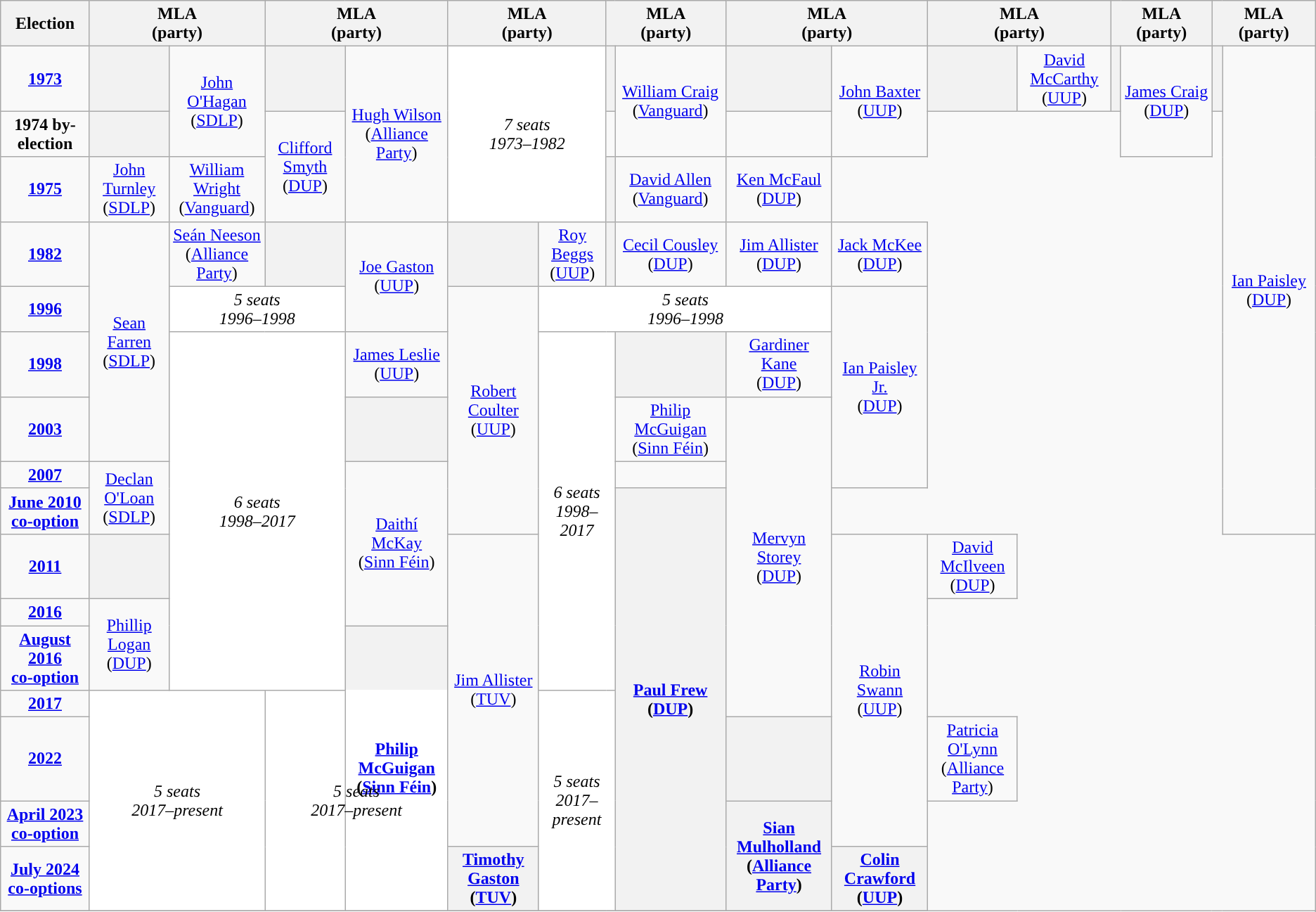<table class="wikitable" style="text-align:center">
<tr>
<th>Election</th>
<th scope="col" width="150" colspan = "2">MLA<br> (party)</th>
<th scope="col" width="150" colspan = "2">MLA<br> (party)</th>
<th scope="col" width="150" colspan = "2">MLA<br> (party)</th>
<th scope="col" width="150" colspan = "2">MLA<br> (party)</th>
<th scope="col" width="150" colspan = "2">MLA<br> (party)</th>
<th scope="col" width="150" colspan = "2">MLA<br> (party)</th>
<th scope="col" width="150" colspan = "2">MLA<br> (party)</th>
<th scope="col" width="150" colspan = "2">MLA<br> (party)</th>
</tr>
<tr>
<td><strong><a href='#'>1973</a></strong></td>
<th style="background-color: "></th>
<td rowspan=2><a href='#'>John O'Hagan</a><br>(<a href='#'>SDLP</a>)</td>
<th style="background-color: "></th>
<td rowspan=3><a href='#'>Hugh Wilson</a><br>(<a href='#'>Alliance Party</a>)</td>
<td style="background-color:#FFFFFF" rowspan=3 colspan=2><em>7 seats<br>1973–1982</em></td>
<th style="background-color: "></th>
<td rowspan=2><a href='#'>William Craig</a><br>(<a href='#'>Vanguard</a>)</td>
<th style="background-color: "></th>
<td rowspan=2><a href='#'>John Baxter</a><br>(<a href='#'>UUP</a>)</td>
<th style="background-color: "></th>
<td><a href='#'>David McCarthy</a><br>(<a href='#'>UUP</a>)</td>
<th style="background-color: "></th>
<td rowspan=2><a href='#'>James Craig</a><br>(<a href='#'>DUP</a>)</td>
<th style="background-color: "></th>
<td rowspan=9><a href='#'>Ian Paisley</a><br>(<a href='#'>DUP</a>)</td>
</tr>
<tr>
<td><strong>1974 by-election</strong></td>
<th style="background-color: "></th>
<td rowspan=2><a href='#'>Clifford Smyth</a><br>(<a href='#'>DUP</a>)</td>
</tr>
<tr>
<td><strong><a href='#'>1975</a></strong></td>
<td><a href='#'>John Turnley</a><br>(<a href='#'>SDLP</a>)</td>
<td><a href='#'>William Wright</a><br>(<a href='#'>Vanguard</a>)</td>
<th style="background-color: "></th>
<td><a href='#'>David Allen</a><br>(<a href='#'>Vanguard</a>)</td>
<td><a href='#'>Ken McFaul</a><br>(<a href='#'>DUP</a>)</td>
</tr>
<tr>
<td><strong><a href='#'>1982</a></strong></td>
<td rowspan=4><a href='#'>Sean Farren</a><br>(<a href='#'>SDLP</a>)</td>
<td><a href='#'>Seán Neeson</a><br>(<a href='#'>Alliance Party</a>)</td>
<th style="background-color: "></th>
<td rowspan=2><a href='#'>Joe Gaston</a><br>(<a href='#'>UUP</a>)</td>
<th style="background-color: "></th>
<td><a href='#'>Roy Beggs</a><br>(<a href='#'>UUP</a>)</td>
<th style="background-color: "></th>
<td><a href='#'>Cecil Cousley</a><br>(<a href='#'>DUP</a>)</td>
<td><a href='#'>Jim Allister</a><br>(<a href='#'>DUP</a>)</td>
<td><a href='#'>Jack McKee</a><br>(<a href='#'>DUP</a>)</td>
</tr>
<tr>
<td><strong><a href='#'>1996</a></strong></td>
<td style="background-color:#FFFFFF" colspan=2><em>5 seats<br>1996–1998</em></td>
<td rowspan=5><a href='#'>Robert Coulter</a><br>(<a href='#'>UUP</a>)</td>
<td style="background-color:#FFFFFF" colspan=4><em>5 seats<br>1996–1998</em></td>
<td rowspan=4><a href='#'>Ian Paisley Jr.</a><br>(<a href='#'>DUP</a>)</td>
</tr>
<tr>
<td><strong><a href='#'>1998</a></strong></td>
<td style="background-color:#FFFFFF" rowspan=7 colspan=2><em>6 seats<br>1998–2017</em></td>
<td><a href='#'>James Leslie</a><br>(<a href='#'>UUP</a>)</td>
<td style="background-color:#FFFFFF" rowspan=7 colspan=2><em>6 seats<br>1998–2017</em></td>
<th style="background-color: "></th>
<td><a href='#'>Gardiner Kane</a><br>(<a href='#'>DUP</a>)</td>
</tr>
<tr>
<td><strong><a href='#'>2003</a></strong></td>
<th style="background-color: "></th>
<td><a href='#'>Philip McGuigan</a><br>(<a href='#'>Sinn Féin</a>)</td>
<td rowspan=7><a href='#'>Mervyn Storey</a><br>(<a href='#'>DUP</a>)</td>
</tr>
<tr>
<td><strong><a href='#'>2007</a></strong></td>
<td rowspan=2><a href='#'>Declan O'Loan</a><br>(<a href='#'>SDLP</a>)</td>
<td rowspan=4><a href='#'>Daithí McKay</a><br>(<a href='#'>Sinn Féin</a>)</td>
</tr>
<tr>
<td><strong><a href='#'>June 2010<br>co-option</a></strong></td>
<th rowspan=8><a href='#'>Paul Frew</a><br>(<a href='#'>DUP</a>)</th>
</tr>
<tr>
<td><strong><a href='#'>2011</a></strong></td>
<th style="background-color: "></th>
<td rowspan=6><a href='#'>Jim Allister</a><br>(<a href='#'>TUV</a>)</td>
<td rowspan=6><a href='#'>Robin Swann</a><br>(<a href='#'>UUP</a>)</td>
<td><a href='#'>David McIlveen</a><br>(<a href='#'>DUP</a>)</td>
</tr>
<tr>
<td><strong><a href='#'>2016</a></strong></td>
<td rowspan=2><a href='#'>Phillip Logan</a><br>(<a href='#'>DUP</a>)</td>
</tr>
<tr>
<td><strong><a href='#'>August 2016<br>co-option</a></strong></td>
<th rowspan=5><a href='#'>Philip McGuigan</a><br>(<a href='#'>Sinn Féin</a>)</th>
</tr>
<tr>
<td><strong><a href='#'>2017</a></strong></td>
<td style="background-color:#FFFFFF" colspan=2 rowspan=4><em>5 seats<br>2017–present</em></td>
<td style="background-color:#FFFFFF" colspan=2 rowspan=4><em>5 seats<br>2017–present</em></td>
<td style="background-color:#FFFFFF" colspan=2 rowspan=4><em>5 seats<br>2017–present</em></td>
</tr>
<tr>
<td><strong><a href='#'>2022</a></strong></td>
<th style="background-color: "></th>
<td><a href='#'>Patricia O'Lynn</a><br>(<a href='#'>Alliance Party</a>)</td>
</tr>
<tr>
<td><strong><a href='#'>April 2023 <br> co-option</a></strong></td>
<th rowspan=2><a href='#'>Sian Mulholland</a><br>(<a href='#'>Alliance Party</a>)</th>
</tr>
<tr>
<td><strong><a href='#'>July 2024 <br> co-options</a></strong></td>
<th><a href='#'>Timothy Gaston</a><br>(<a href='#'>TUV</a>)</th>
<th><a href='#'>Colin Crawford</a><br>(<a href='#'>UUP</a>)</th>
</tr>
<tr>
</tr>
</table>
